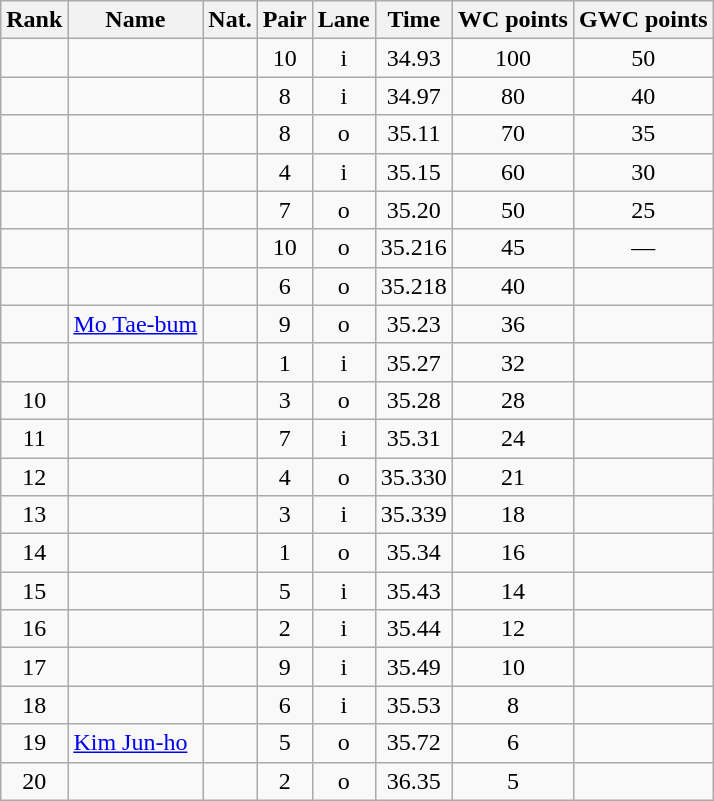<table class="wikitable sortable" style="text-align:center">
<tr>
<th>Rank</th>
<th>Name</th>
<th>Nat.</th>
<th>Pair</th>
<th>Lane</th>
<th>Time</th>
<th>WC points</th>
<th>GWC points</th>
</tr>
<tr>
<td></td>
<td align=left></td>
<td></td>
<td>10</td>
<td>i</td>
<td>34.93</td>
<td>100</td>
<td>50</td>
</tr>
<tr>
<td></td>
<td align=left></td>
<td></td>
<td>8</td>
<td>i</td>
<td>34.97</td>
<td>80</td>
<td>40</td>
</tr>
<tr>
<td></td>
<td align=left></td>
<td></td>
<td>8</td>
<td>o</td>
<td>35.11</td>
<td>70</td>
<td>35</td>
</tr>
<tr>
<td></td>
<td align=left></td>
<td></td>
<td>4</td>
<td>i</td>
<td>35.15</td>
<td>60</td>
<td>30</td>
</tr>
<tr>
<td></td>
<td align=left></td>
<td></td>
<td>7</td>
<td>o</td>
<td>35.20</td>
<td>50</td>
<td>25</td>
</tr>
<tr>
<td></td>
<td align=left></td>
<td></td>
<td>10</td>
<td>o</td>
<td>35.216</td>
<td>45</td>
<td>—</td>
</tr>
<tr>
<td></td>
<td align=left></td>
<td></td>
<td>6</td>
<td>o</td>
<td>35.218</td>
<td>40</td>
<td></td>
</tr>
<tr>
<td></td>
<td align=left><a href='#'>Mo Tae-bum</a></td>
<td></td>
<td>9</td>
<td>o</td>
<td>35.23</td>
<td>36</td>
<td></td>
</tr>
<tr>
<td></td>
<td align=left></td>
<td></td>
<td>1</td>
<td>i</td>
<td>35.27</td>
<td>32</td>
<td></td>
</tr>
<tr>
<td>10</td>
<td align=left></td>
<td></td>
<td>3</td>
<td>o</td>
<td>35.28</td>
<td>28</td>
<td></td>
</tr>
<tr>
<td>11</td>
<td align=left></td>
<td></td>
<td>7</td>
<td>i</td>
<td>35.31</td>
<td>24</td>
<td></td>
</tr>
<tr>
<td>12</td>
<td align=left></td>
<td></td>
<td>4</td>
<td>o</td>
<td>35.330</td>
<td>21</td>
<td></td>
</tr>
<tr>
<td>13</td>
<td align=left></td>
<td></td>
<td>3</td>
<td>i</td>
<td>35.339</td>
<td>18</td>
<td></td>
</tr>
<tr>
<td>14</td>
<td align=left></td>
<td></td>
<td>1</td>
<td>o</td>
<td>35.34</td>
<td>16</td>
<td></td>
</tr>
<tr>
<td>15</td>
<td align=left></td>
<td></td>
<td>5</td>
<td>i</td>
<td>35.43</td>
<td>14</td>
<td></td>
</tr>
<tr>
<td>16</td>
<td align=left></td>
<td></td>
<td>2</td>
<td>i</td>
<td>35.44</td>
<td>12</td>
<td></td>
</tr>
<tr>
<td>17</td>
<td align=left></td>
<td></td>
<td>9</td>
<td>i</td>
<td>35.49</td>
<td>10</td>
<td></td>
</tr>
<tr>
<td>18</td>
<td align=left></td>
<td></td>
<td>6</td>
<td>i</td>
<td>35.53</td>
<td>8</td>
<td></td>
</tr>
<tr>
<td>19</td>
<td align=left><a href='#'>Kim Jun-ho</a></td>
<td></td>
<td>5</td>
<td>o</td>
<td>35.72</td>
<td>6</td>
<td></td>
</tr>
<tr>
<td>20</td>
<td align=left></td>
<td></td>
<td>2</td>
<td>o</td>
<td>36.35</td>
<td>5</td>
<td></td>
</tr>
</table>
